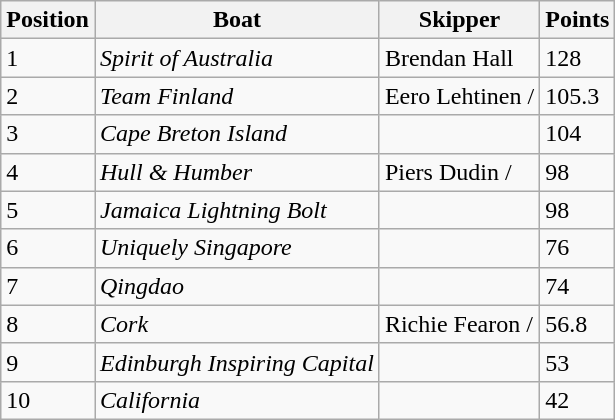<table class="wikitable">
<tr>
<th>Position</th>
<th>Boat</th>
<th>Skipper</th>
<th>Points</th>
</tr>
<tr>
<td>1</td>
<td><em>Spirit of Australia</em></td>
<td>Brendan Hall</td>
<td>128</td>
</tr>
<tr>
<td>2</td>
<td><em>Team Finland</em></td>
<td>Eero Lehtinen / </td>
<td>105.3</td>
</tr>
<tr>
<td>3</td>
<td><em>Cape Breton Island</em></td>
<td></td>
<td>104</td>
</tr>
<tr>
<td>4</td>
<td><em>Hull & Humber</em></td>
<td>Piers Dudin / </td>
<td>98</td>
</tr>
<tr>
<td>5</td>
<td><em>Jamaica Lightning Bolt</em></td>
<td></td>
<td>98</td>
</tr>
<tr>
<td>6</td>
<td><em>Uniquely Singapore</em></td>
<td></td>
<td>76</td>
</tr>
<tr>
<td>7</td>
<td><em>Qingdao</em></td>
<td></td>
<td>74</td>
</tr>
<tr>
<td>8</td>
<td><em>Cork</em></td>
<td>Richie Fearon / </td>
<td>56.8</td>
</tr>
<tr>
<td>9</td>
<td><em>Edinburgh Inspiring Capital</em></td>
<td></td>
<td>53</td>
</tr>
<tr>
<td>10</td>
<td><em>California</em></td>
<td></td>
<td>42</td>
</tr>
</table>
